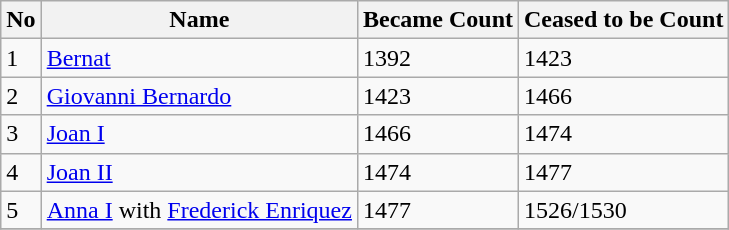<table class="wikitable sortable">
<tr>
<th>No</th>
<th>Name</th>
<th>Became Count</th>
<th>Ceased to be Count</th>
</tr>
<tr>
<td>1</td>
<td><a href='#'>Bernat</a></td>
<td>1392</td>
<td>1423</td>
</tr>
<tr>
<td>2</td>
<td><a href='#'>Giovanni Bernardo</a></td>
<td>1423</td>
<td>1466</td>
</tr>
<tr>
<td>3</td>
<td><a href='#'>Joan I</a></td>
<td>1466</td>
<td>1474</td>
</tr>
<tr>
<td>4</td>
<td><a href='#'>Joan II</a></td>
<td>1474</td>
<td>1477</td>
</tr>
<tr>
<td>5</td>
<td><a href='#'>Anna I</a> with <a href='#'>Frederick Enriquez</a></td>
<td>1477</td>
<td>1526/1530</td>
</tr>
<tr>
</tr>
</table>
